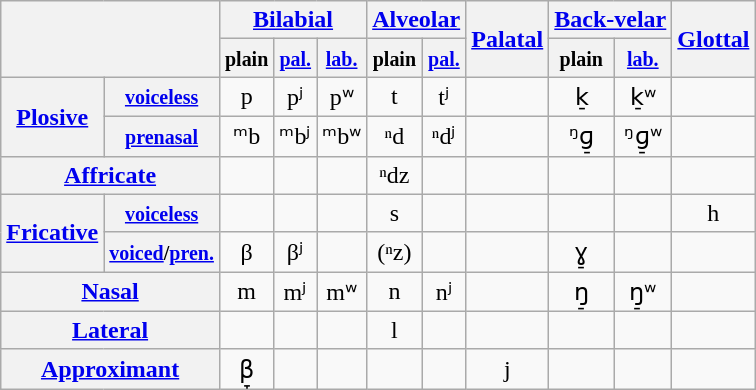<table class="wikitable" style="text-align:center">
<tr>
<th colspan="2" rowspan="2"></th>
<th colspan="3"><a href='#'>Bilabial</a></th>
<th colspan="2"><a href='#'>Alveolar</a></th>
<th rowspan="2"><a href='#'>Palatal</a></th>
<th colspan="2"><a href='#'>Back-velar</a></th>
<th rowspan="2"><a href='#'>Glottal</a></th>
</tr>
<tr>
<th><small>plain</small></th>
<th><small><a href='#'>pal.</a></small></th>
<th><small><a href='#'>lab.</a></small></th>
<th><small>plain</small></th>
<th><small><a href='#'>pal.</a></small></th>
<th><small>plain</small></th>
<th><small><a href='#'>lab.</a></small></th>
</tr>
<tr>
<th rowspan="2"><a href='#'>Plosive</a></th>
<th><small><a href='#'>voiceless</a></small></th>
<td>p</td>
<td>pʲ</td>
<td>pʷ</td>
<td>t</td>
<td>tʲ</td>
<td></td>
<td>k̠</td>
<td>k̠ʷ</td>
<td></td>
</tr>
<tr>
<th><small><a href='#'>prenasal</a></small></th>
<td>ᵐb</td>
<td>ᵐbʲ</td>
<td>ᵐbʷ</td>
<td>ⁿd</td>
<td>ⁿdʲ</td>
<td></td>
<td>ᵑɡ̠</td>
<td>ᵑɡ̠ʷ</td>
<td></td>
</tr>
<tr>
<th colspan="2"><a href='#'>Affricate</a></th>
<td></td>
<td></td>
<td></td>
<td>ⁿdz</td>
<td></td>
<td></td>
<td></td>
<td></td>
<td></td>
</tr>
<tr>
<th rowspan="2"><a href='#'>Fricative</a></th>
<th><small><a href='#'>voiceless</a></small></th>
<td></td>
<td></td>
<td></td>
<td>s</td>
<td></td>
<td></td>
<td></td>
<td></td>
<td>h</td>
</tr>
<tr>
<th><small><a href='#'>voiced</a>/<a href='#'>pren.</a></small></th>
<td>β</td>
<td>βʲ</td>
<td></td>
<td>(ⁿz)</td>
<td></td>
<td></td>
<td>ɣ̠</td>
<td></td>
<td></td>
</tr>
<tr>
<th colspan="2"><a href='#'>Nasal</a></th>
<td>m</td>
<td>mʲ</td>
<td>mʷ</td>
<td>n</td>
<td>nʲ</td>
<td></td>
<td>ŋ̠</td>
<td>ŋ̠ʷ</td>
<td></td>
</tr>
<tr>
<th colspan="2"><a href='#'>Lateral</a></th>
<td></td>
<td></td>
<td></td>
<td>l</td>
<td></td>
<td></td>
<td></td>
<td></td>
<td></td>
</tr>
<tr>
<th colspan="2"><a href='#'>Approximant</a></th>
<td>β̞</td>
<td></td>
<td></td>
<td></td>
<td></td>
<td>j</td>
<td></td>
<td></td>
<td></td>
</tr>
</table>
